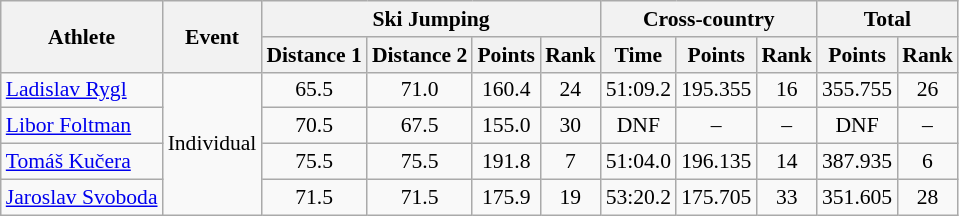<table class="wikitable" style="font-size:90%">
<tr>
<th rowspan="2">Athlete</th>
<th rowspan="2">Event</th>
<th colspan="4">Ski Jumping</th>
<th colspan="3">Cross-country</th>
<th colspan="2">Total</th>
</tr>
<tr>
<th>Distance 1</th>
<th>Distance 2</th>
<th>Points</th>
<th>Rank</th>
<th>Time</th>
<th>Points</th>
<th>Rank</th>
<th>Points</th>
<th>Rank</th>
</tr>
<tr>
<td><a href='#'>Ladislav Rygl</a></td>
<td rowspan="4">Individual</td>
<td align="center">65.5</td>
<td align="center">71.0</td>
<td align="center">160.4</td>
<td align="center">24</td>
<td align="center">51:09.2</td>
<td align="center">195.355</td>
<td align="center">16</td>
<td align="center">355.755</td>
<td align="center">26</td>
</tr>
<tr>
<td><a href='#'>Libor Foltman</a></td>
<td align="center">70.5</td>
<td align="center">67.5</td>
<td align="center">155.0</td>
<td align="center">30</td>
<td align="center">DNF</td>
<td align="center">–</td>
<td align="center">–</td>
<td align="center">DNF</td>
<td align="center">–</td>
</tr>
<tr>
<td><a href='#'>Tomáš Kučera</a></td>
<td align="center">75.5</td>
<td align="center">75.5</td>
<td align="center">191.8</td>
<td align="center">7</td>
<td align="center">51:04.0</td>
<td align="center">196.135</td>
<td align="center">14</td>
<td align="center">387.935</td>
<td align="center">6</td>
</tr>
<tr>
<td><a href='#'>Jaroslav Svoboda</a></td>
<td align="center">71.5</td>
<td align="center">71.5</td>
<td align="center">175.9</td>
<td align="center">19</td>
<td align="center">53:20.2</td>
<td align="center">175.705</td>
<td align="center">33</td>
<td align="center">351.605</td>
<td align="center">28</td>
</tr>
</table>
